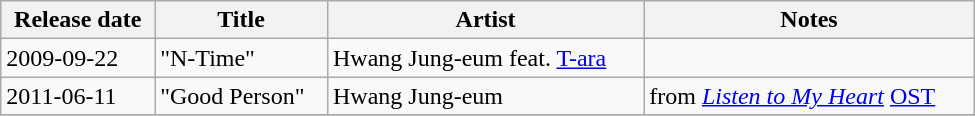<table class="wikitable" style="width:650px">
<tr>
<th>Release date</th>
<th>Title</th>
<th>Artist</th>
<th>Notes</th>
</tr>
<tr>
<td>2009-09-22</td>
<td>"N-Time"</td>
<td>Hwang Jung-eum feat. <a href='#'>T-ara</a></td>
<td></td>
</tr>
<tr>
<td>2011-06-11</td>
<td>"Good Person"</td>
<td>Hwang Jung-eum</td>
<td>from <em><a href='#'>Listen to My Heart</a></em> <a href='#'>OST</a></td>
</tr>
<tr>
</tr>
</table>
